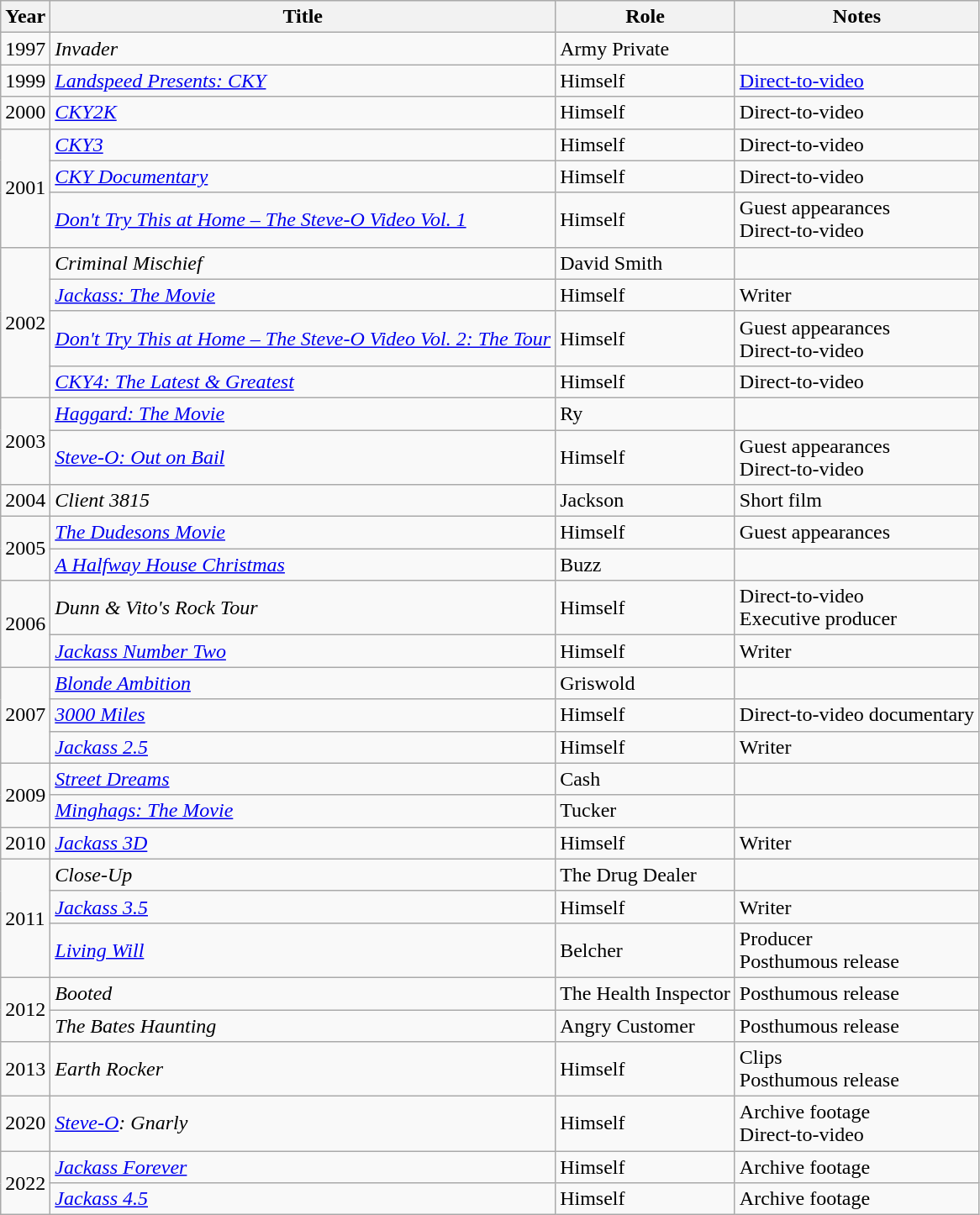<table class="wikitable sortable">
<tr>
<th>Year</th>
<th>Title</th>
<th>Role</th>
<th class="unsortable">Notes</th>
</tr>
<tr>
<td>1997</td>
<td><em>Invader</em></td>
<td>Army Private</td>
<td></td>
</tr>
<tr>
<td>1999</td>
<td><em><a href='#'>Landspeed Presents: CKY</a></em></td>
<td>Himself</td>
<td><a href='#'>Direct-to-video</a></td>
</tr>
<tr>
<td>2000</td>
<td><em><a href='#'>CKY2K</a></em></td>
<td>Himself</td>
<td>Direct-to-video</td>
</tr>
<tr>
<td rowspan="3">2001</td>
<td><em><a href='#'>CKY3</a></em></td>
<td>Himself</td>
<td>Direct-to-video</td>
</tr>
<tr>
<td><em><a href='#'>CKY Documentary</a></em></td>
<td>Himself</td>
<td>Direct-to-video</td>
</tr>
<tr>
<td><em><a href='#'>Don't Try This at Home – The Steve-O Video Vol. 1</a></em></td>
<td>Himself</td>
<td>Guest appearances<br>Direct-to-video</td>
</tr>
<tr>
<td rowspan="4">2002</td>
<td><em>Criminal Mischief</em></td>
<td>David Smith</td>
<td></td>
</tr>
<tr>
<td><em><a href='#'>Jackass: The Movie</a></em></td>
<td>Himself</td>
<td>Writer</td>
</tr>
<tr>
<td><em><a href='#'>Don't Try This at Home – The Steve-O Video Vol. 2: The Tour</a></em></td>
<td>Himself</td>
<td>Guest appearances<br>Direct-to-video</td>
</tr>
<tr>
<td><em><a href='#'>CKY4: The Latest & Greatest</a></em></td>
<td>Himself</td>
<td>Direct-to-video</td>
</tr>
<tr>
<td rowspan="2">2003</td>
<td><em><a href='#'>Haggard: The Movie</a></em></td>
<td>Ry</td>
<td></td>
</tr>
<tr>
<td><em><a href='#'>Steve-O: Out on Bail</a></em></td>
<td>Himself</td>
<td>Guest appearances<br>Direct-to-video</td>
</tr>
<tr>
<td>2004</td>
<td><em>Client 3815</em></td>
<td>Jackson</td>
<td>Short film</td>
</tr>
<tr>
<td rowspan="2">2005</td>
<td><em><a href='#'>The Dudesons Movie</a></em></td>
<td>Himself</td>
<td>Guest appearances</td>
</tr>
<tr>
<td><em><a href='#'>A Halfway House Christmas</a></em></td>
<td>Buzz</td>
<td></td>
</tr>
<tr>
<td rowspan="2">2006</td>
<td><em>Dunn & Vito's Rock Tour</em></td>
<td>Himself</td>
<td>Direct-to-video<br>Executive producer</td>
</tr>
<tr>
<td><em><a href='#'>Jackass Number Two</a></em></td>
<td>Himself</td>
<td>Writer</td>
</tr>
<tr>
<td rowspan="3">2007</td>
<td><em><a href='#'>Blonde Ambition</a></em></td>
<td>Griswold</td>
<td></td>
</tr>
<tr>
<td><em><a href='#'>3000 Miles</a></em></td>
<td>Himself</td>
<td>Direct-to-video documentary</td>
</tr>
<tr>
<td><em><a href='#'>Jackass 2.5</a></em></td>
<td>Himself</td>
<td>Writer</td>
</tr>
<tr>
<td rowspan="2">2009</td>
<td><em><a href='#'>Street Dreams</a></em></td>
<td>Cash</td>
<td></td>
</tr>
<tr>
<td><em><a href='#'>Minghags: The Movie</a></em></td>
<td>Tucker</td>
<td></td>
</tr>
<tr>
<td>2010</td>
<td><em><a href='#'>Jackass 3D</a></em></td>
<td>Himself</td>
<td>Writer</td>
</tr>
<tr>
<td rowspan="3">2011</td>
<td><em>Close-Up</em></td>
<td>The Drug Dealer</td>
<td></td>
</tr>
<tr>
<td><em><a href='#'>Jackass 3.5</a></em></td>
<td>Himself</td>
<td>Writer</td>
</tr>
<tr>
<td><em><a href='#'>Living Will</a></em></td>
<td>Belcher</td>
<td>Producer<br>Posthumous release</td>
</tr>
<tr>
<td rowspan="2">2012</td>
<td><em>Booted</em></td>
<td>The Health Inspector</td>
<td>Posthumous release</td>
</tr>
<tr>
<td><em>The Bates Haunting</em></td>
<td>Angry Customer</td>
<td>Posthumous release</td>
</tr>
<tr>
<td>2013</td>
<td><em>Earth Rocker</em></td>
<td>Himself</td>
<td>Clips<br>Posthumous release</td>
</tr>
<tr>
<td>2020</td>
<td><em><a href='#'>Steve-O</a>: Gnarly</em></td>
<td>Himself</td>
<td>Archive footage<br>Direct-to-video</td>
</tr>
<tr>
<td rowspan="2">2022</td>
<td><em><a href='#'>Jackass Forever</a></em></td>
<td>Himself</td>
<td>Archive footage</td>
</tr>
<tr>
<td><em><a href='#'>Jackass 4.5</a></em></td>
<td>Himself</td>
<td>Archive footage</td>
</tr>
</table>
